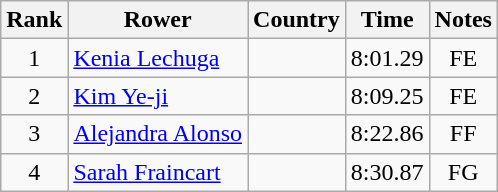<table class="wikitable" style="text-align:center">
<tr>
<th>Rank</th>
<th>Rower</th>
<th>Country</th>
<th>Time</th>
<th>Notes</th>
</tr>
<tr>
<td>1</td>
<td align="left"><a href='#'>Kenia Lechuga</a></td>
<td align="left"></td>
<td>8:01.29</td>
<td>FE</td>
</tr>
<tr>
<td>2</td>
<td align="left"><a href='#'>Kim Ye-ji</a></td>
<td align="left"></td>
<td>8:09.25</td>
<td>FE</td>
</tr>
<tr>
<td>3</td>
<td align="left"><a href='#'>Alejandra Alonso</a></td>
<td align="left"></td>
<td>8:22.86</td>
<td>FF</td>
</tr>
<tr>
<td>4</td>
<td align="left"><a href='#'>Sarah Fraincart</a></td>
<td align="left"></td>
<td>8:30.87</td>
<td>FG</td>
</tr>
</table>
